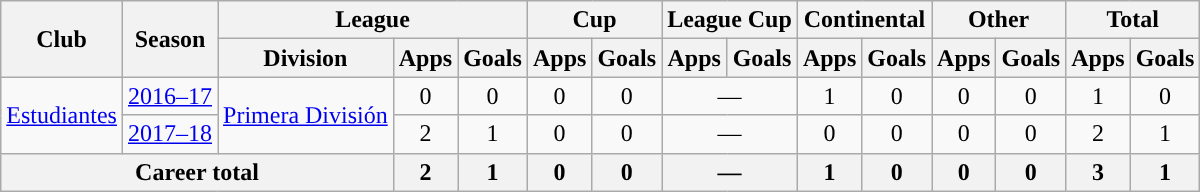<table class="wikitable" style="text-align:center">
<tr>
<th rowspan="2">Club</th>
<th rowspan="2">Season</th>
<th colspan="3">League</th>
<th colspan="2">Cup</th>
<th colspan="2">League Cup</th>
<th colspan="2">Continental</th>
<th colspan="2">Other</th>
<th colspan="2">Total</th>
</tr>
<tr>
<th>Division</th>
<th>Apps</th>
<th>Goals</th>
<th>Apps</th>
<th>Goals</th>
<th>Apps</th>
<th>Goals</th>
<th>Apps</th>
<th>Goals</th>
<th>Apps</th>
<th>Goals</th>
<th>Apps</th>
<th>Goals</th>
</tr>
<tr>
<td rowspan="2"><a href='#'>Estudiantes</a></td>
<td><a href='#'>2016–17</a></td>
<td rowspan="2"><a href='#'>Primera División</a></td>
<td>0</td>
<td>0</td>
<td>0</td>
<td>0</td>
<td colspan="2">—</td>
<td>1</td>
<td>0</td>
<td>0</td>
<td>0</td>
<td>1</td>
<td>0</td>
</tr>
<tr>
<td><a href='#'>2017–18</a></td>
<td>2</td>
<td>1</td>
<td>0</td>
<td>0</td>
<td colspan="2">—</td>
<td>0</td>
<td>0</td>
<td>0</td>
<td>0</td>
<td>2</td>
<td>1</td>
</tr>
<tr>
<th colspan="3">Career total</th>
<th>2</th>
<th>1</th>
<th>0</th>
<th>0</th>
<th colspan="2">—</th>
<th>1</th>
<th>0</th>
<th>0</th>
<th>0</th>
<th>3</th>
<th>1</th>
</tr>
</table>
